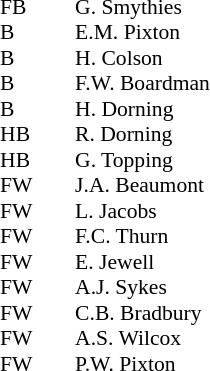<table cellspacing="0" cellpadding="0" style="font-size:90%; margin:0.2em auto;">
<tr>
<th width="25"></th>
<th width="25"></th>
</tr>
<tr>
<td>FB</td>
<td><strong> </strong></td>
<td>G. Smythies</td>
</tr>
<tr>
<td>B</td>
<td><strong> </strong></td>
<td>E.M. Pixton</td>
</tr>
<tr>
<td>B</td>
<td><strong> </strong></td>
<td>H. Colson</td>
</tr>
<tr>
<td>B</td>
<td><strong> </strong></td>
<td>F.W. Boardman</td>
</tr>
<tr>
<td>B</td>
<td><strong> </strong></td>
<td>H. Dorning</td>
</tr>
<tr>
<td>HB</td>
<td><strong> </strong></td>
<td>R. Dorning</td>
</tr>
<tr>
<td>HB</td>
<td><strong> </strong></td>
<td>G. Topping</td>
</tr>
<tr>
<td>FW</td>
<td><strong> </strong></td>
<td>J.A. Beaumont</td>
</tr>
<tr>
<td>FW</td>
<td><strong> </strong></td>
<td>L. Jacobs</td>
</tr>
<tr>
<td>FW</td>
<td><strong> </strong></td>
<td>F.C. Thurn</td>
</tr>
<tr>
<td>FW</td>
<td><strong> </strong></td>
<td>E. Jewell</td>
</tr>
<tr>
<td>FW</td>
<td><strong> </strong></td>
<td>A.J. Sykes</td>
</tr>
<tr>
<td>FW</td>
<td><strong> </strong></td>
<td>C.B. Bradbury</td>
</tr>
<tr>
<td>FW</td>
<td><strong> </strong></td>
<td>A.S. Wilcox</td>
</tr>
<tr>
<td>FW</td>
<td><strong> </strong></td>
<td>P.W. Pixton</td>
</tr>
</table>
